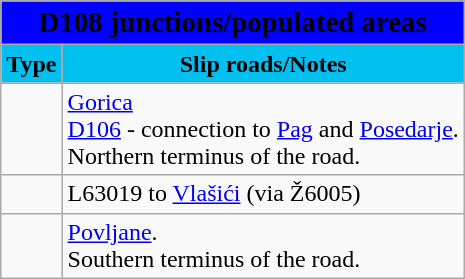<table class="wikitable">
<tr>
<td colspan=2 bgcolor=blue align=center style=margin-top:15><span><big><strong>D108 junctions/populated areas</strong></big></span></td>
</tr>
<tr>
<td align=center bgcolor=00c0f0><strong>Type</strong></td>
<td align=center bgcolor=00c0f0><strong>Slip roads/Notes</strong></td>
</tr>
<tr>
<td></td>
<td><a href='#'>Gorica</a><br> <a href='#'>D106</a> - connection to <a href='#'>Pag</a> and <a href='#'>Posedarje</a>.<br>Northern terminus of the road.</td>
</tr>
<tr>
<td></td>
<td>L63019 to <a href='#'>Vlašići</a> (via Ž6005)</td>
</tr>
<tr>
<td></td>
<td><a href='#'>Povljane</a>.<br>Southern terminus of the road.</td>
</tr>
</table>
